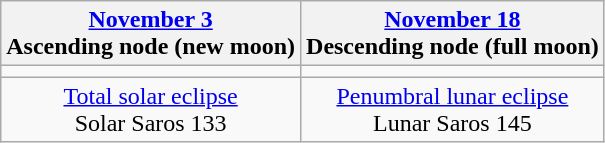<table class="wikitable">
<tr>
<th><a href='#'>November 3</a><br>Ascending node (new moon)<br></th>
<th><a href='#'>November 18</a><br>Descending node (full moon)<br></th>
</tr>
<tr>
<td></td>
<td></td>
</tr>
<tr align=center>
<td><a href='#'>Total solar eclipse</a><br>Solar Saros 133</td>
<td><a href='#'>Penumbral lunar eclipse</a><br>Lunar Saros 145</td>
</tr>
</table>
